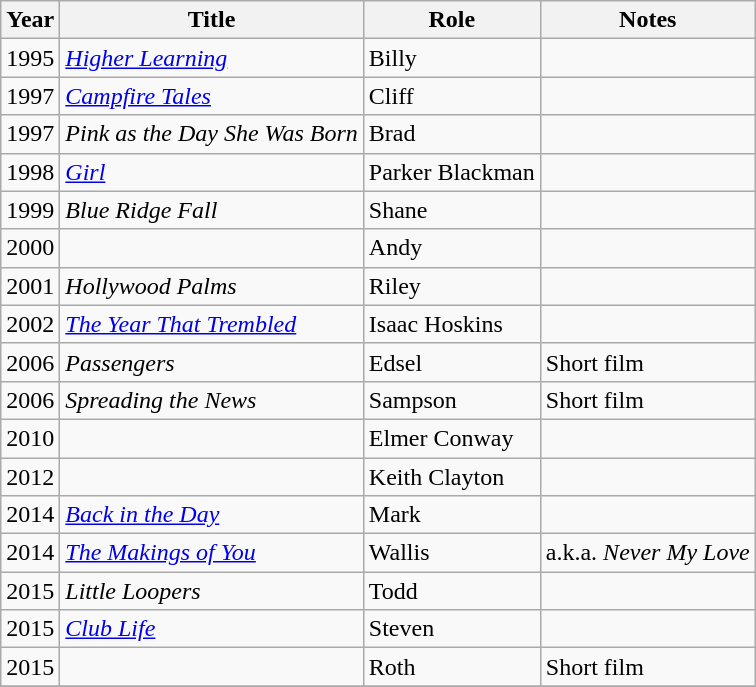<table class="wikitable sortable">
<tr>
<th>Year</th>
<th>Title</th>
<th>Role</th>
<th class="unsortable">Notes</th>
</tr>
<tr>
<td>1995</td>
<td><em><a href='#'>Higher Learning</a></em></td>
<td>Billy</td>
<td></td>
</tr>
<tr>
<td>1997</td>
<td><em><a href='#'>Campfire Tales</a></em></td>
<td>Cliff</td>
<td></td>
</tr>
<tr>
<td>1997</td>
<td><em>Pink as the Day She Was Born</em></td>
<td>Brad</td>
<td></td>
</tr>
<tr>
<td>1998</td>
<td><em><a href='#'>Girl</a></em></td>
<td>Parker Blackman</td>
<td></td>
</tr>
<tr>
<td>1999</td>
<td><em>Blue Ridge Fall</em></td>
<td>Shane</td>
<td></td>
</tr>
<tr>
<td>2000</td>
<td><em></em></td>
<td>Andy</td>
<td></td>
</tr>
<tr>
<td>2001</td>
<td><em>Hollywood Palms</em></td>
<td>Riley</td>
<td></td>
</tr>
<tr>
<td>2002</td>
<td><em><a href='#'>The Year That Trembled</a></em></td>
<td>Isaac Hoskins</td>
<td></td>
</tr>
<tr>
<td>2006</td>
<td><em>Passengers</em></td>
<td>Edsel</td>
<td>Short film</td>
</tr>
<tr>
<td>2006</td>
<td><em>Spreading the News</em></td>
<td>Sampson</td>
<td>Short film</td>
</tr>
<tr>
<td>2010</td>
<td><em></em></td>
<td>Elmer Conway</td>
<td></td>
</tr>
<tr>
<td>2012</td>
<td><em></em></td>
<td>Keith Clayton</td>
<td></td>
</tr>
<tr>
<td>2014</td>
<td><em><a href='#'>Back in the Day</a></em></td>
<td>Mark</td>
<td></td>
</tr>
<tr>
<td>2014</td>
<td><em><a href='#'>The Makings of You</a></em></td>
<td>Wallis</td>
<td>a.k.a. <em>Never My Love</em></td>
</tr>
<tr>
<td>2015</td>
<td><em>Little Loopers</em></td>
<td>Todd</td>
<td></td>
</tr>
<tr>
<td>2015</td>
<td><em><a href='#'>Club Life</a></em></td>
<td>Steven</td>
<td></td>
</tr>
<tr>
<td>2015</td>
<td><em></em></td>
<td>Roth</td>
<td>Short film</td>
</tr>
<tr>
</tr>
</table>
